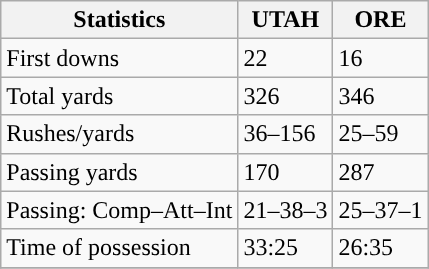<table class="wikitable" style="float: left;">
<tr>
<th>Statistics</th>
<th>UTAH</th>
<th>ORE</th>
</tr>
<tr>
<td>First downs</td>
<td>22</td>
<td>16</td>
</tr>
<tr>
<td>Total yards</td>
<td>326</td>
<td>346</td>
</tr>
<tr>
<td>Rushes/yards</td>
<td>36–156</td>
<td>25–59</td>
</tr>
<tr>
<td>Passing yards</td>
<td>170</td>
<td>287</td>
</tr>
<tr>
<td>Passing: Comp–Att–Int</td>
<td>21–38–3</td>
<td>25–37–1</td>
</tr>
<tr>
<td>Time of possession</td>
<td>33:25</td>
<td>26:35</td>
</tr>
<tr>
</tr>
</table>
